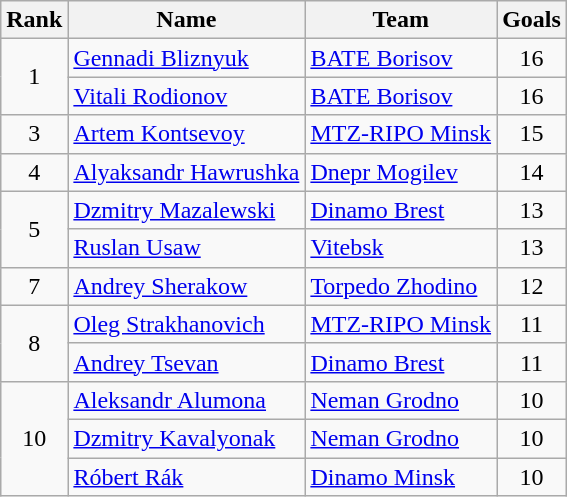<table class="wikitable" style="text-align:left">
<tr>
<th>Rank</th>
<th>Name</th>
<th>Team</th>
<th>Goals</th>
</tr>
<tr>
<td align="center" rowspan="2">1</td>
<td> <a href='#'>Gennadi Bliznyuk</a></td>
<td><a href='#'>BATE Borisov</a></td>
<td align="center">16</td>
</tr>
<tr>
<td> <a href='#'>Vitali Rodionov</a></td>
<td><a href='#'>BATE Borisov</a></td>
<td align="center">16</td>
</tr>
<tr>
<td align="center">3</td>
<td> <a href='#'>Artem Kontsevoy</a></td>
<td><a href='#'>MTZ-RIPO Minsk</a></td>
<td align="center">15</td>
</tr>
<tr>
<td align="center">4</td>
<td> <a href='#'>Alyaksandr Hawrushka</a></td>
<td><a href='#'>Dnepr Mogilev</a></td>
<td align="center">14</td>
</tr>
<tr>
<td align="center" rowspan="2">5</td>
<td> <a href='#'>Dzmitry Mazalewski</a></td>
<td><a href='#'>Dinamo Brest</a></td>
<td align="center">13</td>
</tr>
<tr>
<td> <a href='#'>Ruslan Usaw</a></td>
<td><a href='#'>Vitebsk</a></td>
<td align="center">13</td>
</tr>
<tr>
<td align="center">7</td>
<td> <a href='#'>Andrey Sherakow</a></td>
<td><a href='#'>Torpedo Zhodino</a></td>
<td align="center">12</td>
</tr>
<tr>
<td align="center" rowspan="2">8</td>
<td> <a href='#'>Oleg Strakhanovich</a></td>
<td><a href='#'>MTZ-RIPO Minsk</a></td>
<td align="center">11</td>
</tr>
<tr>
<td> <a href='#'>Andrey Tsevan</a></td>
<td><a href='#'>Dinamo Brest</a></td>
<td align="center">11</td>
</tr>
<tr>
<td align="center" rowspan="3">10</td>
<td> <a href='#'>Aleksandr Alumona</a></td>
<td><a href='#'>Neman Grodno</a></td>
<td align="center">10</td>
</tr>
<tr>
<td> <a href='#'>Dzmitry Kavalyonak</a></td>
<td><a href='#'>Neman Grodno</a></td>
<td align="center">10</td>
</tr>
<tr>
<td> <a href='#'>Róbert Rák</a></td>
<td><a href='#'>Dinamo Minsk</a></td>
<td align="center">10</td>
</tr>
</table>
